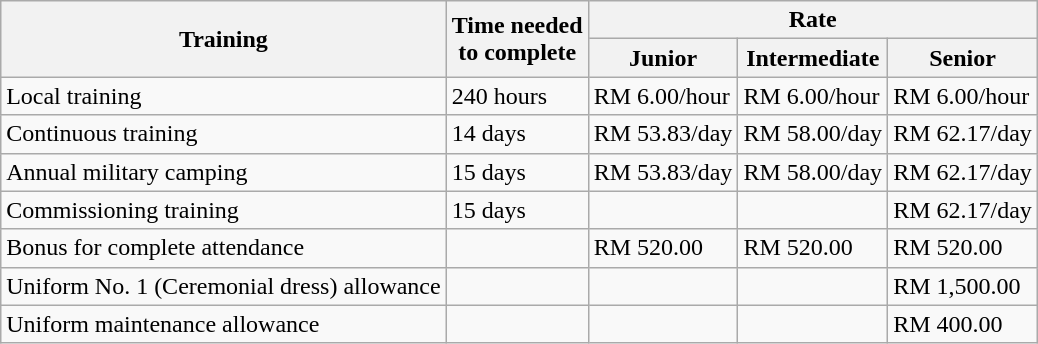<table class="wikitable" style="margin-left: auto; margin-right: auto; border: none;">
<tr>
<th rowspan="2">Training</th>
<th rowspan="2">Time needed<br>to complete</th>
<th colspan="3">Rate</th>
</tr>
<tr>
<th>Junior</th>
<th>Intermediate</th>
<th>Senior</th>
</tr>
<tr>
<td>Local training</td>
<td>240 hours</td>
<td>RM 6.00/hour</td>
<td>RM 6.00/hour</td>
<td>RM 6.00/hour</td>
</tr>
<tr>
<td>Continuous training</td>
<td>14 days</td>
<td>RM 53.83/day</td>
<td>RM 58.00/day</td>
<td>RM 62.17/day</td>
</tr>
<tr>
<td>Annual military camping</td>
<td>15 days</td>
<td>RM 53.83/day</td>
<td>RM 58.00/day</td>
<td>RM 62.17/day</td>
</tr>
<tr>
<td>Commissioning training</td>
<td>15 days</td>
<td></td>
<td></td>
<td>RM 62.17/day</td>
</tr>
<tr>
<td>Bonus for complete attendance</td>
<td></td>
<td>RM 520.00</td>
<td>RM 520.00</td>
<td>RM 520.00</td>
</tr>
<tr>
<td>Uniform No. 1 (Ceremonial dress) allowance</td>
<td></td>
<td></td>
<td></td>
<td>RM 1,500.00</td>
</tr>
<tr>
<td>Uniform maintenance allowance</td>
<td></td>
<td></td>
<td></td>
<td>RM 400.00</td>
</tr>
</table>
